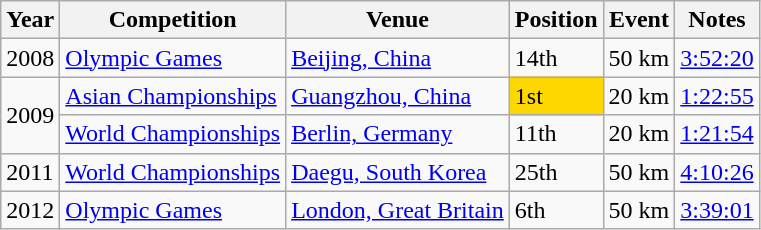<table class=wikitable>
<tr>
<th>Year</th>
<th>Competition</th>
<th>Venue</th>
<th>Position</th>
<th>Event</th>
<th>Notes</th>
</tr>
<tr>
<td>2008</td>
<td><a href='#'>Olympic Games</a></td>
<td><a href='#'>Beijing, China</a></td>
<td>14th</td>
<td>50 km</td>
<td><a href='#'>3:52:20</a></td>
</tr>
<tr>
<td rowspan=2>2009</td>
<td><a href='#'>Asian Championships</a></td>
<td><a href='#'>Guangzhou, China</a></td>
<td bgcolor="gold">1st</td>
<td>20 km</td>
<td><a href='#'>1:22:55</a></td>
</tr>
<tr>
<td><a href='#'>World Championships</a></td>
<td><a href='#'>Berlin, Germany</a></td>
<td>11th</td>
<td>20 km</td>
<td><a href='#'>1:21:54</a></td>
</tr>
<tr>
<td>2011</td>
<td><a href='#'>World Championships</a></td>
<td><a href='#'>Daegu, South Korea</a></td>
<td>25th</td>
<td>50 km</td>
<td><a href='#'>4:10:26</a></td>
</tr>
<tr>
<td>2012</td>
<td><a href='#'>Olympic Games</a></td>
<td><a href='#'>London, Great Britain</a></td>
<td>6th</td>
<td>50 km</td>
<td><a href='#'>3:39:01</a></td>
</tr>
</table>
